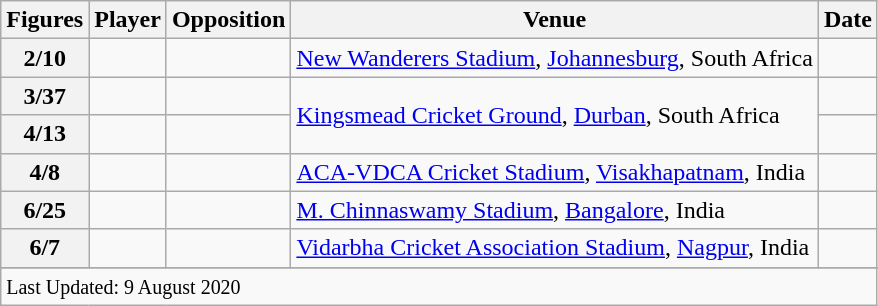<table class="wikitable plainrowheaders sortable">
<tr>
<th scope=col>Figures</th>
<th scope=col>Player</th>
<th scope=col>Opposition</th>
<th scope=col>Venue</th>
<th scope=col>Date</th>
</tr>
<tr>
<th>2/10</th>
<td></td>
<td></td>
<td><a href='#'>New Wanderers Stadium</a>, <a href='#'>Johannesburg</a>, South Africa</td>
<td></td>
</tr>
<tr>
<th>3/37</th>
<td></td>
<td></td>
<td rowspan=2><a href='#'>Kingsmead Cricket Ground</a>, <a href='#'>Durban</a>, South Africa</td>
<td> </td>
</tr>
<tr>
<th>4/13</th>
<td></td>
<td></td>
<td> </td>
</tr>
<tr>
<th>4/8</th>
<td></td>
<td></td>
<td><a href='#'>ACA-VDCA Cricket Stadium</a>, <a href='#'>Visakhapatnam</a>, India</td>
<td></td>
</tr>
<tr>
<th>6/25</th>
<td></td>
<td></td>
<td><a href='#'>M. Chinnaswamy Stadium</a>, <a href='#'>Bangalore</a>, India</td>
<td></td>
</tr>
<tr>
<th>6/7</th>
<td></td>
<td></td>
<td><a href='#'>Vidarbha Cricket Association Stadium</a>, <a href='#'>Nagpur</a>, India</td>
<td></td>
</tr>
<tr>
</tr>
<tr class=sortbottom>
<td colspan=5><small>Last Updated: 9 August 2020</small></td>
</tr>
</table>
